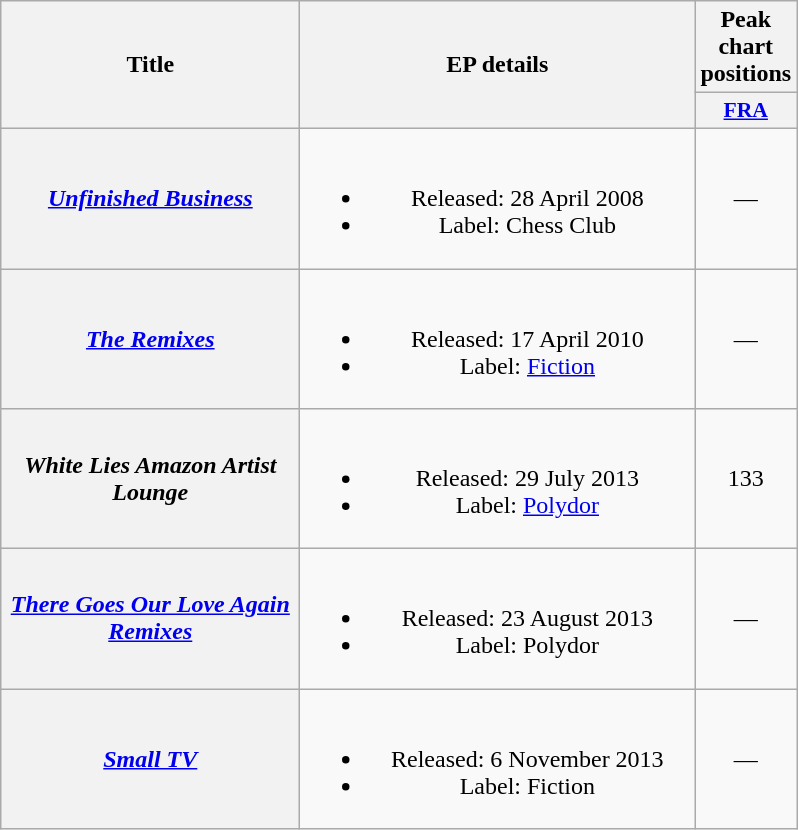<table class="wikitable plainrowheaders" style="text-align:center;">
<tr>
<th scope="col" rowspan="2" style="width:12em;">Title</th>
<th scope="col" rowspan="2" style="width:16em;">EP details</th>
<th scope="col">Peak chart positions</th>
</tr>
<tr>
<th scope="col" style="width:2.2em;font-size:90%;"><a href='#'>FRA</a><br></th>
</tr>
<tr>
<th scope="row"><em><a href='#'>Unfinished Business</a></em></th>
<td><br><ul><li>Released: 28 April 2008</li><li>Label: Chess Club</li></ul></td>
<td>—</td>
</tr>
<tr>
<th scope="row"><em><a href='#'>The Remixes</a></em></th>
<td><br><ul><li>Released: 17 April 2010</li><li>Label: <a href='#'>Fiction</a></li></ul></td>
<td>—</td>
</tr>
<tr>
<th scope="row"><em>White Lies Amazon Artist Lounge</em></th>
<td><br><ul><li>Released: 29 July 2013</li><li>Label: <a href='#'>Polydor</a></li></ul></td>
<td>133</td>
</tr>
<tr>
<th scope="row"><em><a href='#'>There Goes Our Love Again Remixes</a></em></th>
<td><br><ul><li>Released: 23 August 2013</li><li>Label: Polydor</li></ul></td>
<td>—</td>
</tr>
<tr>
<th scope="row"><em><a href='#'>Small TV</a></em></th>
<td><br><ul><li>Released: 6 November 2013</li><li>Label: Fiction</li></ul></td>
<td>—</td>
</tr>
</table>
